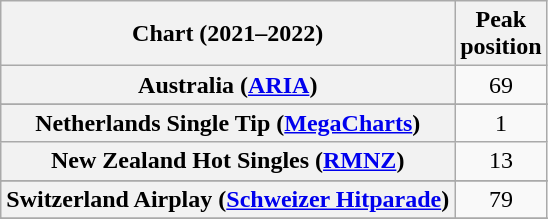<table class="wikitable sortable plainrowheaders" style="text-align:center">
<tr>
<th scope="col">Chart (2021–2022)</th>
<th scope="col">Peak<br>position</th>
</tr>
<tr>
<th scope="row">Australia (<a href='#'>ARIA</a>)</th>
<td>69</td>
</tr>
<tr>
</tr>
<tr>
</tr>
<tr>
</tr>
<tr>
<th scope="row">Netherlands Single Tip (<a href='#'>MegaCharts</a>)</th>
<td>1</td>
</tr>
<tr>
<th scope="row">New Zealand Hot Singles (<a href='#'>RMNZ</a>)</th>
<td>13</td>
</tr>
<tr>
</tr>
<tr>
<th scope="row">Switzerland Airplay (<a href='#'>Schweizer Hitparade</a>)</th>
<td>79</td>
</tr>
<tr>
</tr>
<tr>
</tr>
<tr>
</tr>
</table>
